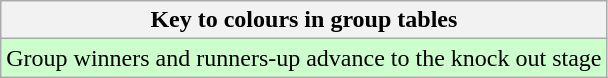<table class="wikitable">
<tr>
<th>Key to colours in group tables</th>
</tr>
<tr bgcolor=#ccffcc>
<td>Group winners and runners-up advance to the knock out stage</td>
</tr>
</table>
